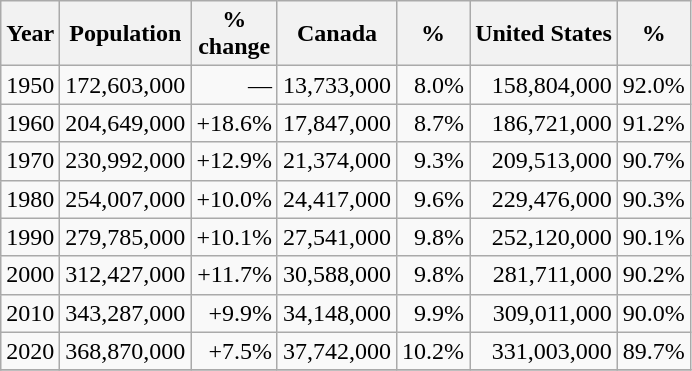<table class="wikitable sortable" style=text-align:right>
<tr>
<th>Year</th>
<th>Population</th>
<th>%<br>change</th>
<th>Canada</th>
<th>%</th>
<th>United States</th>
<th>%</th>
</tr>
<tr>
<td>1950</td>
<td>172,603,000</td>
<td>—</td>
<td>13,733,000</td>
<td>8.0%</td>
<td>158,804,000</td>
<td>92.0%</td>
</tr>
<tr>
<td>1960</td>
<td>204,649,000</td>
<td>+18.6%</td>
<td>17,847,000</td>
<td>8.7%</td>
<td>186,721,000</td>
<td>91.2%</td>
</tr>
<tr>
<td>1970</td>
<td>230,992,000</td>
<td>+12.9%</td>
<td>21,374,000</td>
<td>9.3%</td>
<td>209,513,000</td>
<td>90.7%</td>
</tr>
<tr>
<td>1980</td>
<td>254,007,000</td>
<td>+10.0%</td>
<td>24,417,000</td>
<td>9.6%</td>
<td>229,476,000</td>
<td>90.3%</td>
</tr>
<tr>
<td>1990</td>
<td>279,785,000</td>
<td>+10.1%</td>
<td>27,541,000</td>
<td>9.8%</td>
<td>252,120,000</td>
<td>90.1%</td>
</tr>
<tr>
<td>2000</td>
<td>312,427,000</td>
<td>+11.7%</td>
<td>30,588,000</td>
<td>9.8%</td>
<td>281,711,000</td>
<td>90.2%</td>
</tr>
<tr>
<td>2010</td>
<td>343,287,000</td>
<td>+9.9%</td>
<td>34,148,000</td>
<td>9.9%</td>
<td>309,011,000</td>
<td>90.0%</td>
</tr>
<tr>
<td>2020</td>
<td>368,870,000</td>
<td>+7.5%</td>
<td>37,742,000</td>
<td>10.2%</td>
<td>331,003,000</td>
<td>89.7%</td>
</tr>
<tr>
</tr>
</table>
